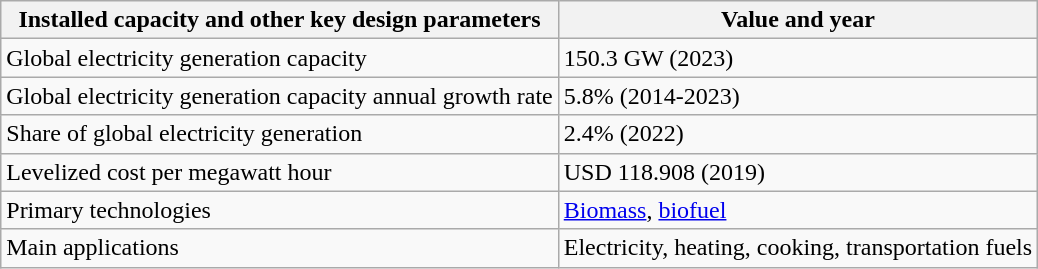<table class="wikitable">
<tr>
<th>Installed capacity and other key design parameters</th>
<th>Value and year</th>
</tr>
<tr>
<td>Global electricity generation capacity</td>
<td>150.3 GW (2023)</td>
</tr>
<tr>
<td>Global electricity generation capacity annual growth rate</td>
<td>5.8% (2014-2023)</td>
</tr>
<tr>
<td>Share of global electricity generation</td>
<td>2.4% (2022)</td>
</tr>
<tr>
<td>Levelized cost per megawatt hour</td>
<td>USD 118.908 (2019)</td>
</tr>
<tr>
<td>Primary technologies</td>
<td><a href='#'>Biomass</a>, <a href='#'>biofuel</a></td>
</tr>
<tr>
<td>Main applications</td>
<td>Electricity, heating, cooking, transportation fuels</td>
</tr>
</table>
